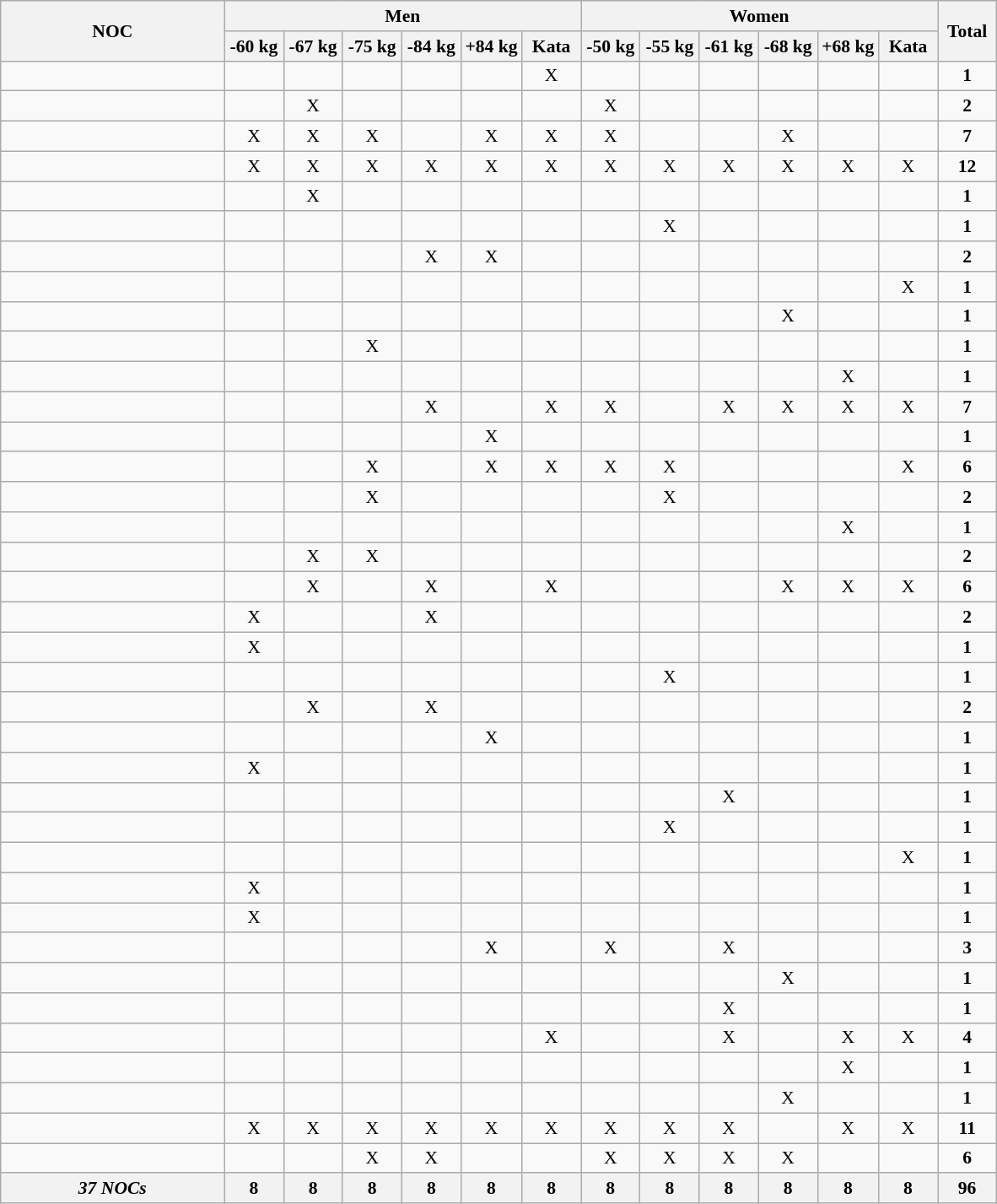<table class="wikitable collapsible" style="text-align:center; font-size:90%">
<tr>
<th rowspan=2 width=170 align=left>NOC</th>
<th colspan=6>Men</th>
<th colspan=6>Women</th>
<th rowspan=2 width=40>Total</th>
</tr>
<tr>
<th width=40>-60 kg</th>
<th width=40>-67 kg</th>
<th width=40>-75 kg</th>
<th width=40>-84 kg</th>
<th width=40>+84 kg</th>
<th width=40>Kata</th>
<th width=40>-50 kg</th>
<th width=40>-55 kg</th>
<th width=40>-61 kg</th>
<th width=40>-68 kg</th>
<th width=40>+68 kg</th>
<th width=40>Kata</th>
</tr>
<tr>
<td align=left></td>
<td></td>
<td></td>
<td></td>
<td></td>
<td></td>
<td>X</td>
<td></td>
<td></td>
<td></td>
<td></td>
<td></td>
<td></td>
<td><strong>1</strong></td>
</tr>
<tr>
<td align=left></td>
<td></td>
<td>X</td>
<td></td>
<td></td>
<td></td>
<td></td>
<td>X</td>
<td></td>
<td></td>
<td></td>
<td></td>
<td></td>
<td><strong>2</strong></td>
</tr>
<tr>
<td align=left></td>
<td>X</td>
<td>X</td>
<td>X</td>
<td></td>
<td>X</td>
<td>X</td>
<td>X</td>
<td></td>
<td></td>
<td>X</td>
<td></td>
<td></td>
<td><strong>7</strong></td>
</tr>
<tr>
<td align=left></td>
<td>X</td>
<td>X</td>
<td>X</td>
<td>X</td>
<td>X</td>
<td>X</td>
<td>X</td>
<td>X</td>
<td>X</td>
<td>X</td>
<td>X</td>
<td>X</td>
<td><strong>12</strong></td>
</tr>
<tr>
<td align=left></td>
<td></td>
<td>X</td>
<td></td>
<td></td>
<td></td>
<td></td>
<td></td>
<td></td>
<td></td>
<td></td>
<td></td>
<td></td>
<td><strong>1</strong></td>
</tr>
<tr>
<td align=left></td>
<td></td>
<td></td>
<td></td>
<td></td>
<td></td>
<td></td>
<td></td>
<td>X</td>
<td></td>
<td></td>
<td></td>
<td></td>
<td><strong>1</strong></td>
</tr>
<tr>
<td align=left></td>
<td></td>
<td></td>
<td></td>
<td>X</td>
<td>X</td>
<td></td>
<td></td>
<td></td>
<td></td>
<td></td>
<td></td>
<td></td>
<td><strong>2</strong></td>
</tr>
<tr>
<td align=left></td>
<td></td>
<td></td>
<td></td>
<td></td>
<td></td>
<td></td>
<td></td>
<td></td>
<td></td>
<td></td>
<td></td>
<td>X</td>
<td><strong>1</strong></td>
</tr>
<tr>
<td align=left></td>
<td></td>
<td></td>
<td></td>
<td></td>
<td></td>
<td></td>
<td></td>
<td></td>
<td></td>
<td>X</td>
<td></td>
<td></td>
<td><strong>1</strong></td>
</tr>
<tr>
<td align=left></td>
<td></td>
<td></td>
<td>X</td>
<td></td>
<td></td>
<td></td>
<td></td>
<td></td>
<td></td>
<td></td>
<td></td>
<td></td>
<td><strong>1</strong></td>
</tr>
<tr>
<td align=left></td>
<td></td>
<td></td>
<td></td>
<td></td>
<td></td>
<td></td>
<td></td>
<td></td>
<td></td>
<td></td>
<td>X</td>
<td></td>
<td><strong>1</strong></td>
</tr>
<tr>
<td align=left></td>
<td></td>
<td></td>
<td></td>
<td>X</td>
<td></td>
<td>X</td>
<td>X</td>
<td></td>
<td>X</td>
<td>X</td>
<td>X</td>
<td>X</td>
<td><strong>7</strong></td>
</tr>
<tr>
<td align=left></td>
<td></td>
<td></td>
<td></td>
<td></td>
<td>X</td>
<td></td>
<td></td>
<td></td>
<td></td>
<td></td>
<td></td>
<td></td>
<td><strong>1</strong></td>
</tr>
<tr>
<td align=left></td>
<td></td>
<td></td>
<td>X</td>
<td></td>
<td>X</td>
<td>X</td>
<td>X</td>
<td>X</td>
<td></td>
<td></td>
<td></td>
<td>X</td>
<td><strong>6</strong></td>
</tr>
<tr>
<td align=left></td>
<td></td>
<td></td>
<td>X</td>
<td></td>
<td></td>
<td></td>
<td></td>
<td>X</td>
<td></td>
<td></td>
<td></td>
<td></td>
<td><strong>2</strong></td>
</tr>
<tr>
<td align=left></td>
<td></td>
<td></td>
<td></td>
<td></td>
<td></td>
<td></td>
<td></td>
<td></td>
<td></td>
<td></td>
<td>X</td>
<td></td>
<td><strong>1</strong></td>
</tr>
<tr>
<td align=left></td>
<td></td>
<td>X</td>
<td>X</td>
<td></td>
<td></td>
<td></td>
<td></td>
<td></td>
<td></td>
<td></td>
<td></td>
<td></td>
<td><strong>2</strong></td>
</tr>
<tr>
<td align=left></td>
<td></td>
<td>X</td>
<td></td>
<td>X</td>
<td></td>
<td>X</td>
<td></td>
<td></td>
<td></td>
<td>X</td>
<td>X</td>
<td>X</td>
<td><strong>6</strong></td>
</tr>
<tr>
<td align=left></td>
<td>X</td>
<td></td>
<td></td>
<td>X</td>
<td></td>
<td></td>
<td></td>
<td></td>
<td></td>
<td></td>
<td></td>
<td></td>
<td><strong>2</strong></td>
</tr>
<tr>
<td align=left></td>
<td>X</td>
<td></td>
<td></td>
<td></td>
<td></td>
<td></td>
<td></td>
<td></td>
<td></td>
<td></td>
<td></td>
<td></td>
<td><strong>1</strong></td>
</tr>
<tr>
<td align=left></td>
<td></td>
<td></td>
<td></td>
<td></td>
<td></td>
<td></td>
<td></td>
<td>X</td>
<td></td>
<td></td>
<td></td>
<td></td>
<td><strong>1</strong></td>
</tr>
<tr>
<td align=left></td>
<td></td>
<td>X</td>
<td></td>
<td>X</td>
<td></td>
<td></td>
<td></td>
<td></td>
<td></td>
<td></td>
<td></td>
<td></td>
<td><strong>2</strong></td>
</tr>
<tr>
<td align=left></td>
<td></td>
<td></td>
<td></td>
<td></td>
<td>X</td>
<td></td>
<td></td>
<td></td>
<td></td>
<td></td>
<td></td>
<td></td>
<td><strong>1</strong></td>
</tr>
<tr>
<td align=left></td>
<td>X</td>
<td></td>
<td></td>
<td></td>
<td></td>
<td></td>
<td></td>
<td></td>
<td></td>
<td></td>
<td></td>
<td></td>
<td><strong>1</strong></td>
</tr>
<tr>
<td align=left></td>
<td></td>
<td></td>
<td></td>
<td></td>
<td></td>
<td></td>
<td></td>
<td></td>
<td>X</td>
<td></td>
<td></td>
<td></td>
<td><strong>1</strong></td>
</tr>
<tr>
<td align=left></td>
<td></td>
<td></td>
<td></td>
<td></td>
<td></td>
<td></td>
<td></td>
<td>X</td>
<td></td>
<td></td>
<td></td>
<td></td>
<td><strong>1</strong></td>
</tr>
<tr>
<td align=left></td>
<td></td>
<td></td>
<td></td>
<td></td>
<td></td>
<td></td>
<td></td>
<td></td>
<td></td>
<td></td>
<td></td>
<td>X</td>
<td><strong>1</strong></td>
</tr>
<tr>
<td align=left></td>
<td>X</td>
<td></td>
<td></td>
<td></td>
<td></td>
<td></td>
<td></td>
<td></td>
<td></td>
<td></td>
<td></td>
<td></td>
<td><strong>1</strong></td>
</tr>
<tr>
<td align=left></td>
<td>X</td>
<td></td>
<td></td>
<td></td>
<td></td>
<td></td>
<td></td>
<td></td>
<td></td>
<td></td>
<td></td>
<td></td>
<td><strong>1</strong></td>
</tr>
<tr>
<td align=left></td>
<td></td>
<td></td>
<td></td>
<td></td>
<td>X</td>
<td></td>
<td>X</td>
<td></td>
<td>X</td>
<td></td>
<td></td>
<td></td>
<td><strong>3</strong></td>
</tr>
<tr>
<td align=left></td>
<td></td>
<td></td>
<td></td>
<td></td>
<td></td>
<td></td>
<td></td>
<td></td>
<td></td>
<td>X</td>
<td></td>
<td></td>
<td><strong>1</strong></td>
</tr>
<tr>
<td align=left></td>
<td></td>
<td></td>
<td></td>
<td></td>
<td></td>
<td></td>
<td></td>
<td></td>
<td>X</td>
<td></td>
<td></td>
<td></td>
<td><strong>1</strong></td>
</tr>
<tr>
<td align=left></td>
<td></td>
<td></td>
<td></td>
<td></td>
<td></td>
<td>X</td>
<td></td>
<td></td>
<td>X</td>
<td></td>
<td>X</td>
<td>X</td>
<td><strong>4</strong></td>
</tr>
<tr>
<td align=left></td>
<td></td>
<td></td>
<td></td>
<td></td>
<td></td>
<td></td>
<td></td>
<td></td>
<td></td>
<td></td>
<td>X</td>
<td></td>
<td><strong>1</strong></td>
</tr>
<tr>
<td align=left></td>
<td></td>
<td></td>
<td></td>
<td></td>
<td></td>
<td></td>
<td></td>
<td></td>
<td></td>
<td>X</td>
<td></td>
<td></td>
<td><strong>1</strong></td>
</tr>
<tr>
<td align=left></td>
<td>X</td>
<td>X</td>
<td>X</td>
<td>X</td>
<td>X</td>
<td>X</td>
<td>X</td>
<td>X</td>
<td>X</td>
<td></td>
<td>X</td>
<td>X</td>
<td><strong>11</strong></td>
</tr>
<tr>
<td align=left></td>
<td></td>
<td></td>
<td>X</td>
<td>X</td>
<td></td>
<td></td>
<td>X</td>
<td>X</td>
<td>X</td>
<td>X</td>
<td></td>
<td></td>
<td><strong>6</strong></td>
</tr>
<tr>
<th><em>37 NOCs</em></th>
<th>8</th>
<th>8</th>
<th>8</th>
<th>8</th>
<th>8</th>
<th>8</th>
<th>8</th>
<th>8</th>
<th>8</th>
<th>8</th>
<th>8</th>
<th>8</th>
<th>96</th>
</tr>
</table>
